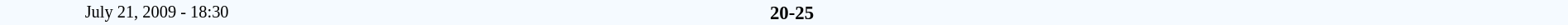<table style="width: 100%; background:#F5FAFF;" cellspacing="0">
<tr>
<td style=font-size:85% align=center rowspan=3 width=20%>July 21, 2009 - 18:30</td>
</tr>
<tr style=font-size:95%>
<td width=24% align=right></td>
<td align=center width=13%><strong>20-25</strong></td>
<td width=24%></td>
<td style=font-size:85% rowspan=3 valign=top align=center></td>
</tr>
</table>
